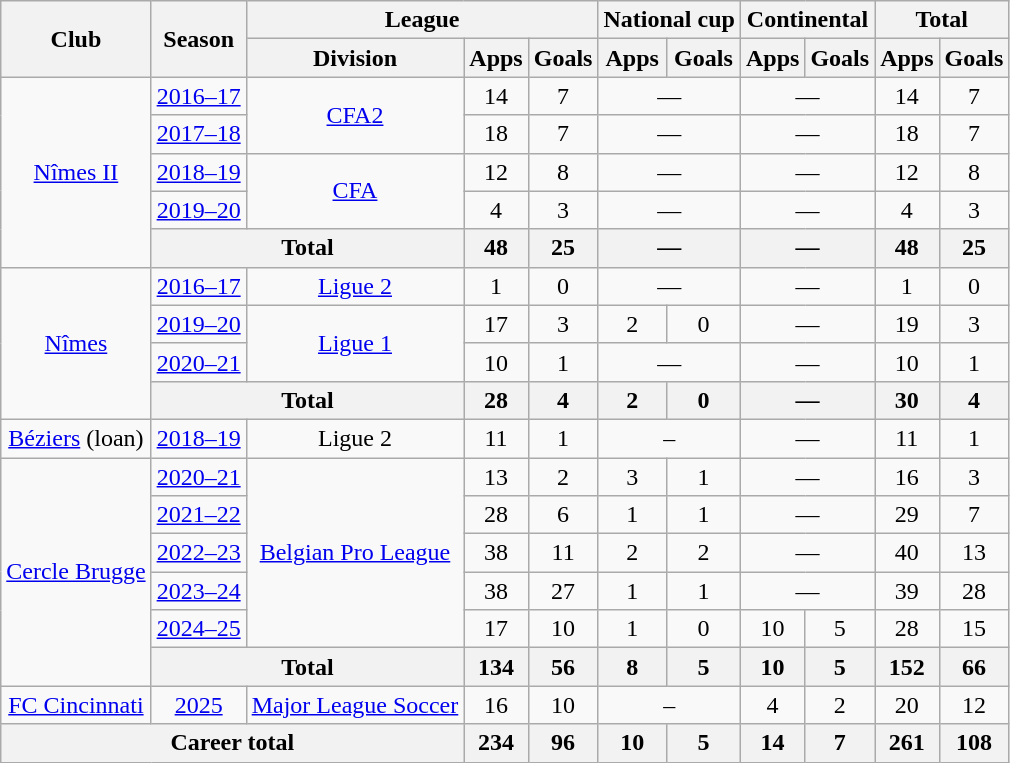<table class="wikitable" style="text-align:center">
<tr>
<th rowspan="2">Club</th>
<th rowspan="2">Season</th>
<th colspan="3">League</th>
<th colspan="2">National cup</th>
<th colspan="2">Continental</th>
<th colspan="2">Total</th>
</tr>
<tr>
<th>Division</th>
<th>Apps</th>
<th>Goals</th>
<th>Apps</th>
<th>Goals</th>
<th>Apps</th>
<th>Goals</th>
<th>Apps</th>
<th>Goals</th>
</tr>
<tr>
<td rowspan="5"><a href='#'>Nîmes II</a></td>
<td><a href='#'>2016–17</a></td>
<td rowspan="2"><a href='#'>CFA2</a></td>
<td>14</td>
<td>7</td>
<td colspan="2">—</td>
<td colspan="2">—</td>
<td>14</td>
<td>7</td>
</tr>
<tr>
<td><a href='#'>2017–18</a></td>
<td>18</td>
<td>7</td>
<td colspan="2">—</td>
<td colspan="2">—</td>
<td>18</td>
<td>7</td>
</tr>
<tr>
<td><a href='#'>2018–19</a></td>
<td rowspan="2"><a href='#'>CFA</a></td>
<td>12</td>
<td>8</td>
<td colspan="2">—</td>
<td colspan="2">—</td>
<td>12</td>
<td>8</td>
</tr>
<tr>
<td><a href='#'>2019–20</a></td>
<td>4</td>
<td>3</td>
<td colspan="2">—</td>
<td colspan="2">—</td>
<td>4</td>
<td>3</td>
</tr>
<tr>
<th colspan="2">Total</th>
<th>48</th>
<th>25</th>
<th colspan="2">—</th>
<th colspan="2">—</th>
<th>48</th>
<th>25</th>
</tr>
<tr>
<td rowspan="4"><a href='#'>Nîmes</a></td>
<td><a href='#'>2016–17</a></td>
<td><a href='#'>Ligue 2</a></td>
<td>1</td>
<td>0</td>
<td colspan="2">—</td>
<td colspan="2">—</td>
<td>1</td>
<td>0</td>
</tr>
<tr>
<td><a href='#'>2019–20</a></td>
<td rowspan="2"><a href='#'>Ligue 1</a></td>
<td>17</td>
<td>3</td>
<td>2</td>
<td>0</td>
<td colspan="2">—</td>
<td>19</td>
<td>3</td>
</tr>
<tr>
<td><a href='#'>2020–21</a></td>
<td>10</td>
<td>1</td>
<td colspan="2">—</td>
<td colspan="2">—</td>
<td>10</td>
<td>1</td>
</tr>
<tr>
<th colspan="2">Total</th>
<th>28</th>
<th>4</th>
<th>2</th>
<th>0</th>
<th colspan="2">—</th>
<th>30</th>
<th>4</th>
</tr>
<tr>
<td><a href='#'>Béziers</a> (loan)</td>
<td><a href='#'>2018–19</a></td>
<td>Ligue 2</td>
<td>11</td>
<td>1</td>
<td colspan="2">–</td>
<td colspan="2">—</td>
<td>11</td>
<td>1</td>
</tr>
<tr>
<td rowspan="6"><a href='#'>Cercle Brugge</a></td>
<td><a href='#'>2020–21</a></td>
<td rowspan="5"><a href='#'>Belgian Pro League</a></td>
<td>13</td>
<td>2</td>
<td>3</td>
<td>1</td>
<td colspan="2">—</td>
<td>16</td>
<td>3</td>
</tr>
<tr>
<td><a href='#'>2021–22</a></td>
<td>28</td>
<td>6</td>
<td>1</td>
<td>1</td>
<td colspan="2">—</td>
<td>29</td>
<td>7</td>
</tr>
<tr>
<td><a href='#'>2022–23</a></td>
<td>38</td>
<td>11</td>
<td>2</td>
<td>2</td>
<td colspan="2">—</td>
<td>40</td>
<td>13</td>
</tr>
<tr>
<td><a href='#'>2023–24</a></td>
<td>38</td>
<td>27</td>
<td>1</td>
<td>1</td>
<td colspan="2">—</td>
<td>39</td>
<td>28</td>
</tr>
<tr>
<td><a href='#'>2024–25</a></td>
<td>17</td>
<td>10</td>
<td>1</td>
<td>0</td>
<td>10</td>
<td>5</td>
<td>28</td>
<td>15</td>
</tr>
<tr>
<th colspan="2">Total</th>
<th>134</th>
<th>56</th>
<th>8</th>
<th>5</th>
<th>10</th>
<th>5</th>
<th>152</th>
<th>66</th>
</tr>
<tr>
<td><a href='#'>FC Cincinnati</a></td>
<td><a href='#'>2025</a></td>
<td><a href='#'>Major League Soccer</a></td>
<td>16</td>
<td>10</td>
<td colspan="2">–</td>
<td>4</td>
<td>2</td>
<td>20</td>
<td>12</td>
</tr>
<tr>
<th colspan="3">Career total</th>
<th>234</th>
<th>96</th>
<th>10</th>
<th>5</th>
<th>14</th>
<th>7</th>
<th>261</th>
<th>108</th>
</tr>
</table>
